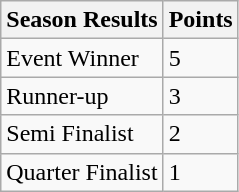<table class="wikitable">
<tr>
<th><strong>Season Results</strong></th>
<th><strong>Points</strong></th>
</tr>
<tr>
<td>Event Winner</td>
<td>5</td>
</tr>
<tr>
<td>Runner-up</td>
<td>3</td>
</tr>
<tr>
<td>Semi Finalist</td>
<td>2</td>
</tr>
<tr>
<td>Quarter Finalist</td>
<td>1</td>
</tr>
</table>
